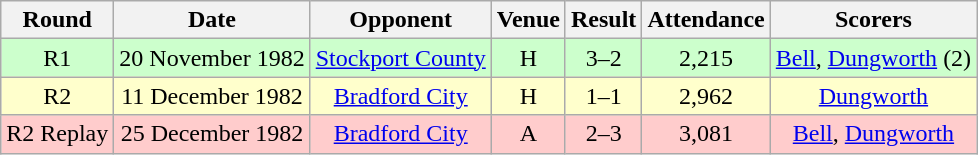<table class="wikitable" style="font-size:100%; text-align:center">
<tr>
<th>Round</th>
<th>Date</th>
<th>Opponent</th>
<th>Venue</th>
<th>Result</th>
<th>Attendance</th>
<th>Scorers</th>
</tr>
<tr style="background-color: #CCFFCC;">
<td>R1</td>
<td>20 November 1982</td>
<td><a href='#'>Stockport County</a></td>
<td>H</td>
<td>3–2</td>
<td>2,215</td>
<td><a href='#'>Bell</a>, <a href='#'>Dungworth</a> (2)</td>
</tr>
<tr style="background-color: #FFFFCC;">
<td>R2</td>
<td>11 December 1982</td>
<td><a href='#'>Bradford City</a></td>
<td>H</td>
<td>1–1</td>
<td>2,962</td>
<td><a href='#'>Dungworth</a></td>
</tr>
<tr style="background-color: #FFCCCC;">
<td>R2 Replay</td>
<td>25 December 1982</td>
<td><a href='#'>Bradford City</a></td>
<td>A</td>
<td>2–3</td>
<td>3,081</td>
<td><a href='#'>Bell</a>, <a href='#'>Dungworth</a></td>
</tr>
</table>
